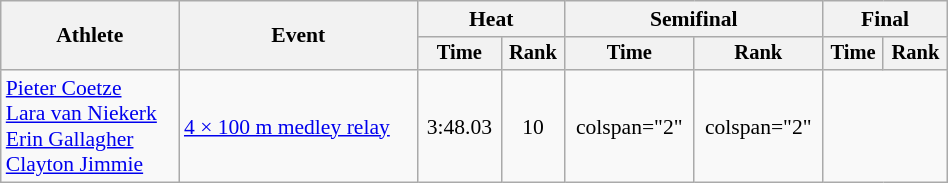<table class="wikitable" style="text-align:center; font-size:90%; width:50%;">
<tr>
<th rowspan="2">Athlete</th>
<th rowspan="2">Event</th>
<th colspan="2">Heat</th>
<th colspan="2">Semifinal</th>
<th colspan="2">Final</th>
</tr>
<tr style="font-size:95%">
<th>Time</th>
<th>Rank</th>
<th>Time</th>
<th>Rank</th>
<th>Time</th>
<th>Rank</th>
</tr>
<tr>
<td align=left><a href='#'>Pieter Coetze</a> <br><a href='#'>Lara van Niekerk</a> <br><a href='#'>Erin Gallagher</a> <br><a href='#'>Clayton Jimmie</a></td>
<td align=left><a href='#'>4 × 100 m medley relay</a></td>
<td>3:48.03</td>
<td>10</td>
<td>colspan="2"  </td>
<td>colspan="2"  </td>
</tr>
</table>
